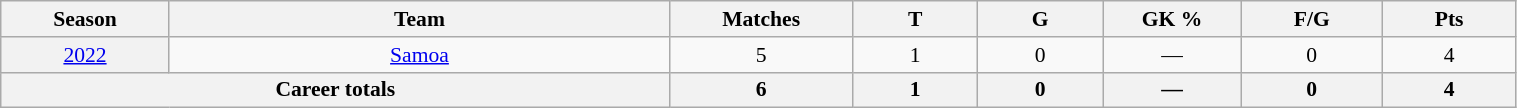<table class="wikitable sortable"  style="font-size:90%; text-align:center; width:80%;">
<tr>
<th width=2%>Season</th>
<th width=8%>Team</th>
<th width=2%>Matches</th>
<th width=2%>T</th>
<th width=2%>G</th>
<th width=2%>GK %</th>
<th width=2%>F/G</th>
<th width=2%>Pts</th>
</tr>
<tr>
<th scope="row" style="text-align:center; font-weight:normal"><a href='#'>2022</a></th>
<td style="text-align:center;"> <a href='#'>Samoa</a></td>
<td>5</td>
<td>1</td>
<td>0</td>
<td>—</td>
<td>0</td>
<td>4</td>
</tr>
<tr class="sortbottom">
<th colspan=2>Career totals</th>
<th>6</th>
<th>1</th>
<th>0</th>
<th>—</th>
<th>0</th>
<th>4</th>
</tr>
</table>
